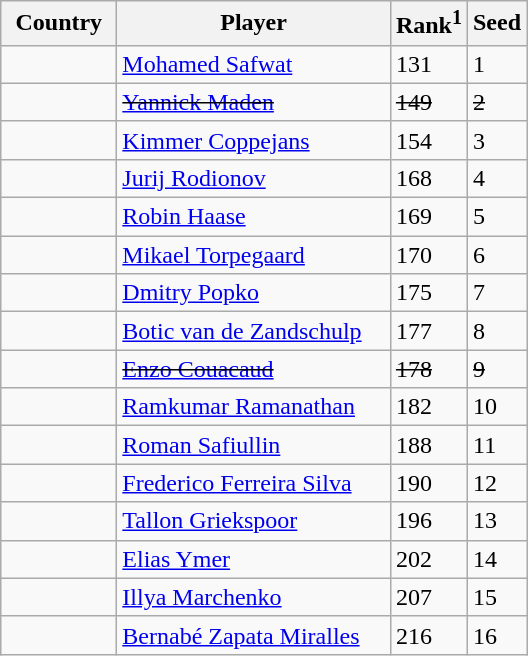<table class="sortable wikitable">
<tr>
<th width="70">Country</th>
<th width="175">Player</th>
<th>Rank<sup>1</sup></th>
<th>Seed</th>
</tr>
<tr>
<td></td>
<td><a href='#'>Mohamed Safwat</a></td>
<td>131</td>
<td>1</td>
</tr>
<tr>
<td><s></s></td>
<td><s><a href='#'>Yannick Maden</a></s></td>
<td><s>149</s></td>
<td><s>2</s></td>
</tr>
<tr>
<td></td>
<td><a href='#'>Kimmer Coppejans</a></td>
<td>154</td>
<td>3</td>
</tr>
<tr>
<td></td>
<td><a href='#'>Jurij Rodionov</a></td>
<td>168</td>
<td>4</td>
</tr>
<tr>
<td></td>
<td><a href='#'>Robin Haase</a></td>
<td>169</td>
<td>5</td>
</tr>
<tr>
<td></td>
<td><a href='#'>Mikael Torpegaard</a></td>
<td>170</td>
<td>6</td>
</tr>
<tr>
<td></td>
<td><a href='#'>Dmitry Popko</a></td>
<td>175</td>
<td>7</td>
</tr>
<tr>
<td></td>
<td><a href='#'>Botic van de Zandschulp</a></td>
<td>177</td>
<td>8</td>
</tr>
<tr>
<td><s></s></td>
<td><s><a href='#'>Enzo Couacaud</a></s></td>
<td><s>178</s></td>
<td><s>9</s></td>
</tr>
<tr>
<td></td>
<td><a href='#'>Ramkumar Ramanathan</a></td>
<td>182</td>
<td>10</td>
</tr>
<tr>
<td></td>
<td><a href='#'>Roman Safiullin</a></td>
<td>188</td>
<td>11</td>
</tr>
<tr>
<td></td>
<td><a href='#'>Frederico Ferreira Silva</a></td>
<td>190</td>
<td>12</td>
</tr>
<tr>
<td></td>
<td><a href='#'>Tallon Griekspoor</a></td>
<td>196</td>
<td>13</td>
</tr>
<tr>
<td></td>
<td><a href='#'>Elias Ymer</a></td>
<td>202</td>
<td>14</td>
</tr>
<tr>
<td></td>
<td><a href='#'>Illya Marchenko</a></td>
<td>207</td>
<td>15</td>
</tr>
<tr>
<td></td>
<td><a href='#'>Bernabé Zapata Miralles</a></td>
<td>216</td>
<td>16</td>
</tr>
</table>
